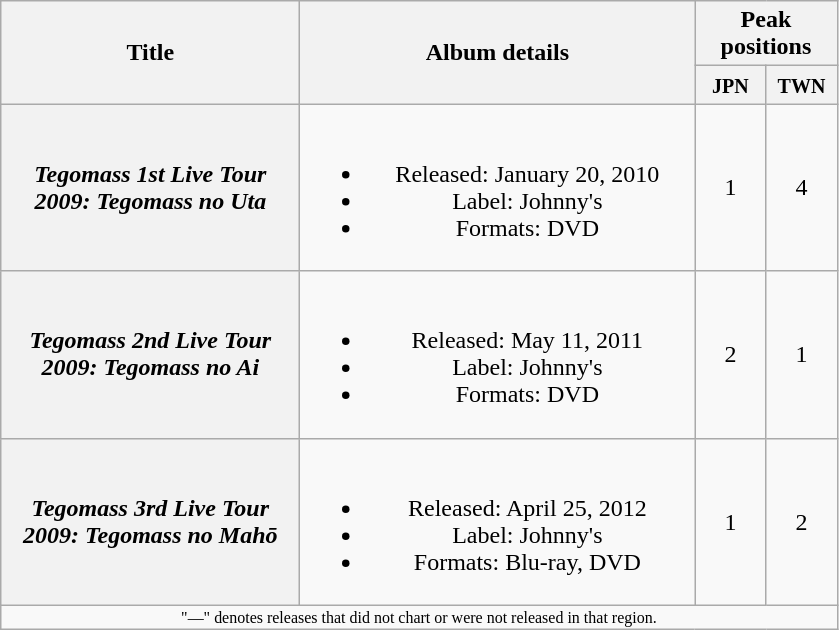<table class="wikitable plainrowheaders" style="text-align:center;">
<tr>
<th style="width:12em;" rowspan="2">Title</th>
<th style="width:16em;" rowspan="2">Album details</th>
<th colspan="2">Peak positions</th>
</tr>
<tr>
<th style="width:2.5em;"><small>JPN</small><br></th>
<th style="width:2.5em;"><small>TWN</small><br></th>
</tr>
<tr>
<th scope="row"><em>Tegomass 1st Live Tour 2009: Tegomass no Uta</em></th>
<td><br><ul><li>Released: January 20, 2010</li><li>Label: Johnny's</li><li>Formats: DVD</li></ul></td>
<td>1</td>
<td>4</td>
</tr>
<tr>
<th scope="row"><em>Tegomass 2nd Live Tour 2009: Tegomass no Ai</em></th>
<td><br><ul><li>Released: May 11, 2011</li><li>Label: Johnny's</li><li>Formats: DVD</li></ul></td>
<td>2</td>
<td>1</td>
</tr>
<tr>
<th scope="row"><em>Tegomass 3rd Live Tour 2009: Tegomass no Mahō</em></th>
<td><br><ul><li>Released: April 25, 2012</li><li>Label: Johnny's</li><li>Formats: Blu-ray, DVD</li></ul></td>
<td>1</td>
<td>2</td>
</tr>
<tr>
<td align="center" colspan="12" style="font-size:8pt">"—" denotes releases that did not chart or were not released in that region.</td>
</tr>
</table>
